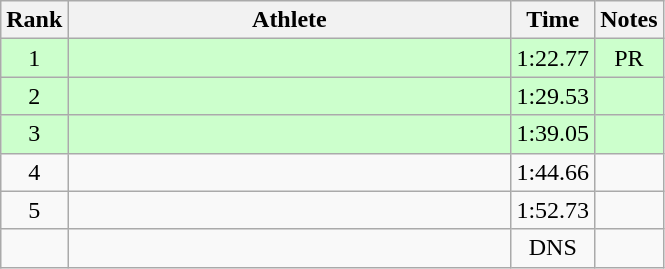<table class="wikitable" style="text-align:center">
<tr>
<th>Rank</th>
<th Style="width:18em">Athlete</th>
<th>Time</th>
<th>Notes</th>
</tr>
<tr style="background:#cfc">
<td>1</td>
<td style="text-align:left"></td>
<td>1:22.77</td>
<td>PR</td>
</tr>
<tr style="background:#cfc">
<td>2</td>
<td style="text-align:left"></td>
<td>1:29.53</td>
<td></td>
</tr>
<tr style="background:#cfc">
<td>3</td>
<td style="text-align:left"></td>
<td>1:39.05</td>
<td></td>
</tr>
<tr>
<td>4</td>
<td style="text-align:left"></td>
<td>1:44.66</td>
<td></td>
</tr>
<tr>
<td>5</td>
<td style="text-align:left"></td>
<td>1:52.73</td>
<td></td>
</tr>
<tr>
<td></td>
<td style="text-align:left"></td>
<td>DNS</td>
<td></td>
</tr>
</table>
